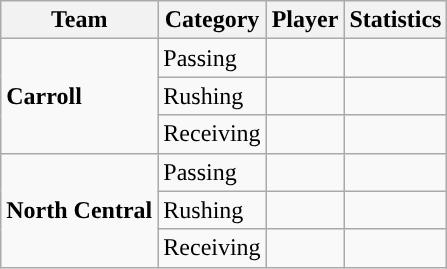<table class="wikitable" style="float: left;">
<tr>
<th>Team</th>
<th>Category</th>
<th>Player</th>
<th>Statistics</th>
</tr>
<tr>
<td rowspan=3><strong>Carroll</strong></td>
<td>Passing</td>
<td></td>
<td></td>
</tr>
<tr>
<td>Rushing</td>
<td></td>
<td></td>
</tr>
<tr>
<td>Receiving</td>
<td></td>
<td></td>
</tr>
<tr>
<td rowspan=3><strong>North Central</strong></td>
<td>Passing</td>
<td></td>
<td></td>
</tr>
<tr>
<td>Rushing</td>
<td></td>
<td></td>
</tr>
<tr>
<td>Receiving</td>
<td></td>
<td></td>
</tr>
</table>
